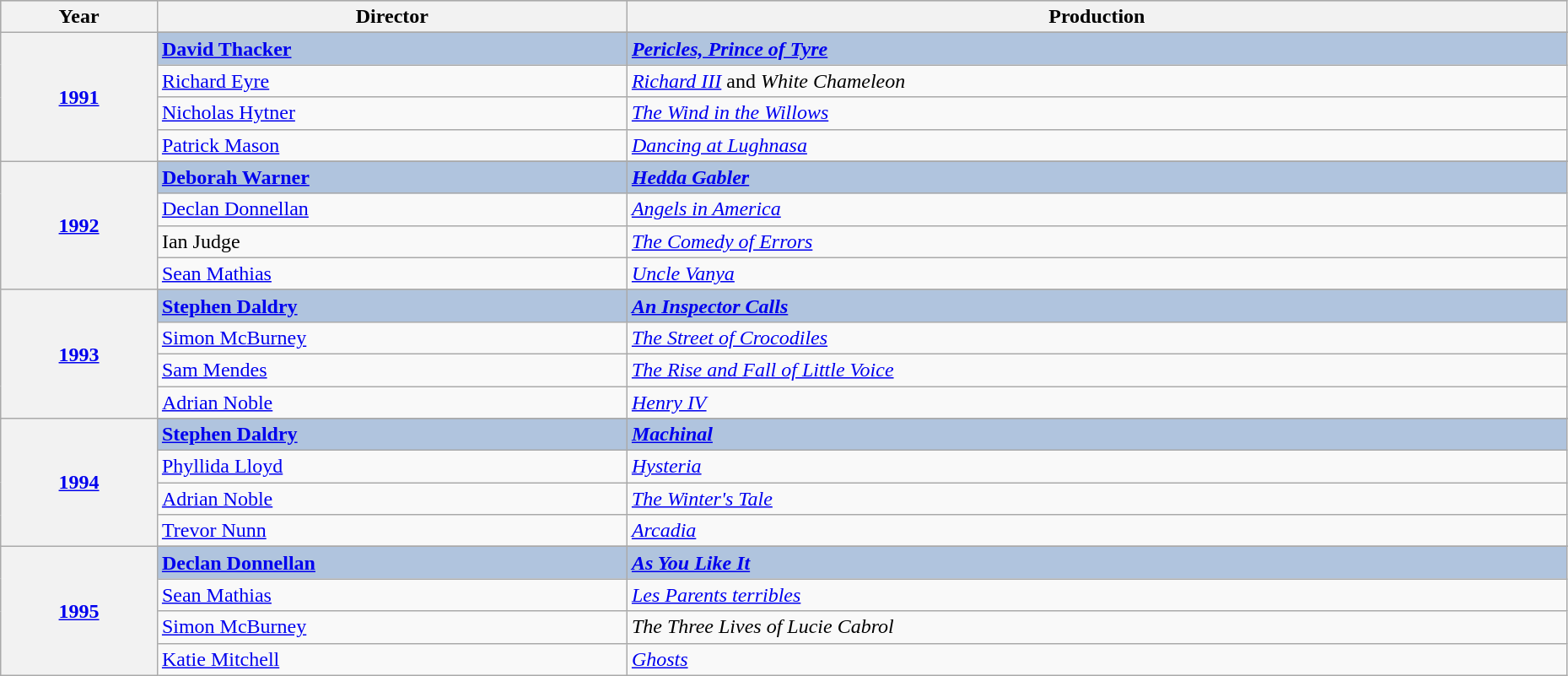<table class="wikitable" style="width:98%;">
<tr style="background:#bebebe;">
<th style="width:10%;">Year</th>
<th style="width:30%;">Director</th>
<th style="width:60%;">Production</th>
</tr>
<tr>
<th rowspan="5" align="center"><a href='#'>1991</a></th>
</tr>
<tr style="background:#B0C4DE">
<td><strong><a href='#'>David Thacker</a></strong></td>
<td><strong><em><a href='#'>Pericles, Prince of Tyre</a></em></strong></td>
</tr>
<tr>
<td><a href='#'>Richard Eyre</a></td>
<td><em><a href='#'>Richard III</a></em> and <em>White Chameleon</em></td>
</tr>
<tr>
<td><a href='#'>Nicholas Hytner</a></td>
<td><em><a href='#'>The Wind in the Willows</a></em></td>
</tr>
<tr>
<td><a href='#'>Patrick Mason</a></td>
<td><em><a href='#'>Dancing at Lughnasa</a></em></td>
</tr>
<tr>
<th rowspan="5" align="center"><a href='#'>1992</a></th>
</tr>
<tr style="background:#B0C4DE">
<td><strong><a href='#'>Deborah Warner</a></strong></td>
<td><strong><em><a href='#'>Hedda Gabler</a></em></strong></td>
</tr>
<tr>
<td><a href='#'>Declan Donnellan</a></td>
<td><em><a href='#'>Angels in America</a></em></td>
</tr>
<tr>
<td>Ian Judge</td>
<td><em><a href='#'>The Comedy of Errors</a></em></td>
</tr>
<tr>
<td><a href='#'>Sean Mathias</a></td>
<td><em><a href='#'>Uncle Vanya</a></em></td>
</tr>
<tr>
<th rowspan="5" align="center"><a href='#'>1993</a></th>
</tr>
<tr style="background:#B0C4DE">
<td><strong><a href='#'>Stephen Daldry</a></strong></td>
<td><strong><em><a href='#'>An Inspector Calls</a></em></strong></td>
</tr>
<tr>
<td><a href='#'>Simon McBurney</a></td>
<td><em><a href='#'>The Street of Crocodiles</a></em></td>
</tr>
<tr>
<td><a href='#'>Sam Mendes</a></td>
<td><em><a href='#'>The Rise and Fall of Little Voice</a></em></td>
</tr>
<tr>
<td><a href='#'>Adrian Noble</a></td>
<td><em><a href='#'>Henry IV</a></em></td>
</tr>
<tr>
<th rowspan="5" align="center"><a href='#'>1994</a></th>
</tr>
<tr style="background:#B0C4DE">
<td><strong><a href='#'>Stephen Daldry</a></strong></td>
<td><strong><em><a href='#'>Machinal</a></em></strong></td>
</tr>
<tr>
<td><a href='#'>Phyllida Lloyd</a></td>
<td><em><a href='#'>Hysteria</a></em></td>
</tr>
<tr>
<td><a href='#'>Adrian Noble</a></td>
<td><em><a href='#'>The Winter's Tale</a></em></td>
</tr>
<tr>
<td><a href='#'>Trevor Nunn</a></td>
<td><em><a href='#'>Arcadia</a></em></td>
</tr>
<tr>
<th rowspan="5" align="center"><a href='#'>1995</a></th>
</tr>
<tr style="background:#B0C4DE">
<td><strong><a href='#'>Declan Donnellan</a></strong></td>
<td><strong><em><a href='#'>As You Like It</a></em></strong></td>
</tr>
<tr>
<td><a href='#'>Sean Mathias</a></td>
<td><em><a href='#'>Les Parents terribles</a></em></td>
</tr>
<tr>
<td><a href='#'>Simon McBurney</a></td>
<td><em>The Three Lives of Lucie Cabrol</em></td>
</tr>
<tr>
<td><a href='#'>Katie Mitchell</a></td>
<td><em><a href='#'>Ghosts</a></em></td>
</tr>
</table>
